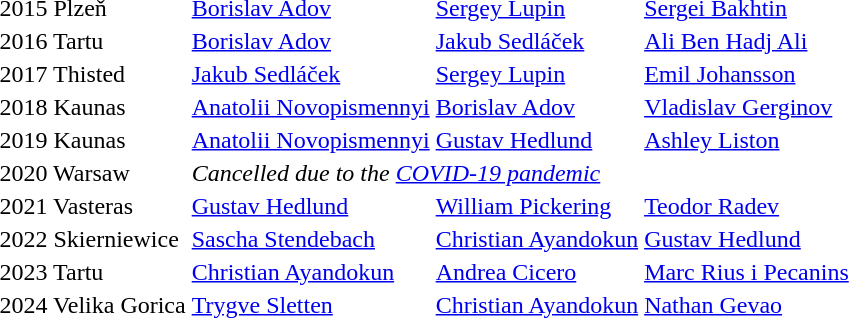<table>
<tr>
<td>2015 Plzeň</td>
<td> <a href='#'>Borislav Adov</a></td>
<td> <a href='#'>Sergey Lupin</a></td>
<td> <a href='#'>Sergei Bakhtin</a></td>
</tr>
<tr>
<td>2016 Tartu</td>
<td> <a href='#'>Borislav Adov</a></td>
<td> <a href='#'>Jakub Sedláček</a></td>
<td> <a href='#'>Ali Ben Hadj Ali</a></td>
</tr>
<tr>
<td>2017 Thisted</td>
<td> <a href='#'>Jakub Sedláček</a></td>
<td> <a href='#'>Sergey Lupin</a></td>
<td> <a href='#'>Emil Johansson</a></td>
</tr>
<tr>
<td>2018 Kaunas</td>
<td> <a href='#'>Anatolii Novopismennyi</a></td>
<td> <a href='#'>Borislav Adov</a></td>
<td> <a href='#'>Vladislav Gerginov</a></td>
</tr>
<tr>
<td>2019 Kaunas</td>
<td> <a href='#'>Anatolii Novopismennyi</a></td>
<td> <a href='#'>Gustav Hedlund</a></td>
<td> <a href='#'>Ashley Liston</a></td>
</tr>
<tr>
<td>2020 Warsaw</td>
<td colspan=3><em>Cancelled due to the <a href='#'>COVID-19 pandemic</a></em></td>
</tr>
<tr>
<td>2021 Vasteras</td>
<td> <a href='#'>Gustav Hedlund</a></td>
<td> <a href='#'>William Pickering</a></td>
<td> <a href='#'>Teodor Radev</a></td>
</tr>
<tr>
<td>2022 Skierniewice</td>
<td> <a href='#'>Sascha Stendebach</a></td>
<td> <a href='#'>Christian Ayandokun</a></td>
<td> <a href='#'>Gustav Hedlund</a></td>
</tr>
<tr>
<td>2023 Tartu</td>
<td> <a href='#'>Christian Ayandokun</a></td>
<td> <a href='#'>Andrea Cicero</a></td>
<td> <a href='#'>Marc Rius i Pecanins</a></td>
</tr>
<tr>
<td>2024 Velika Gorica</td>
<td> <a href='#'>Trygve Sletten</a></td>
<td> <a href='#'>Christian Ayandokun</a></td>
<td> <a href='#'>Nathan Gevao</a></td>
</tr>
</table>
